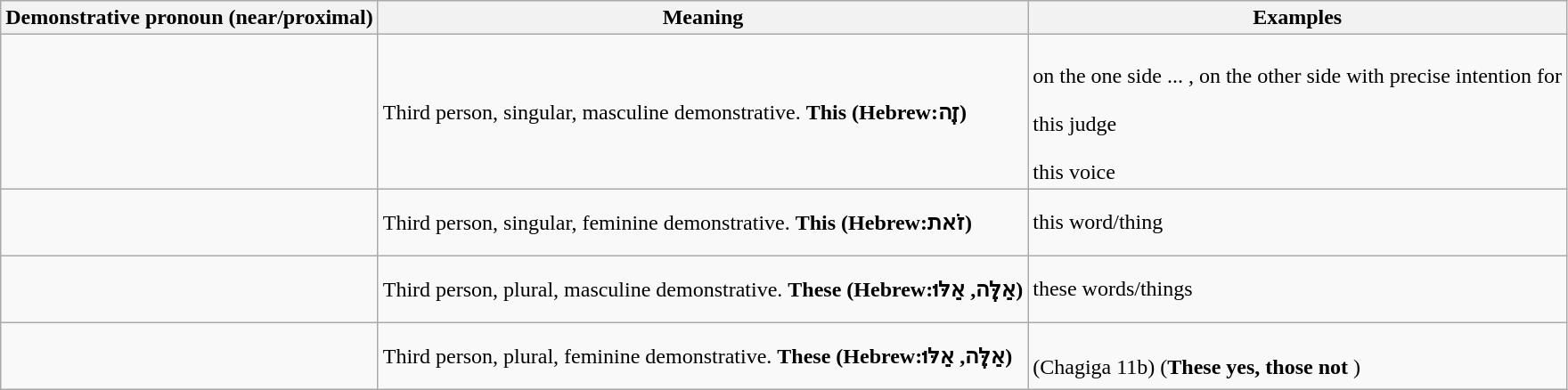<table class="wikitable">
<tr>
<th>Demonstrative pronoun (near/proximal)</th>
<th>Meaning</th>
<th>Examples</th>
</tr>
<tr style="height: 50px">
<td></td>
<td>Third person, singular, masculine demonstrative. <strong>This (Hebrew:זֶה)</strong></td>
<td> <br> on the one side ... , on the other side with precise intention for <br>  <br> this judge <br> <br> this voice</td>
</tr>
<tr style="height: 50px">
<td></td>
<td>Third person, singular, feminine demonstrative. <strong>This (Hebrew:זֹאת)</strong></td>
<td> this word/thing</td>
</tr>
<tr style="height: 50px">
<td></td>
<td>Third person, plural, masculine demonstrative. <strong>These (Hebrew:אֵלֶּה, אֵלּוּ)</strong></td>
<td> these words/things</td>
</tr>
<tr style="height: 50px">
<td></td>
<td>Third person, plural, feminine demonstrative. <strong>These (Hebrew:אֵלֶּה, אֵלּוּ)</strong></td>
<td> <br> (Chagiga 11b)  (<strong>These yes, those not  </strong>)</td>
</tr>
</table>
